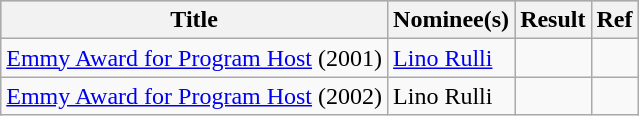<table class="wikitable">
<tr style="background:#b0c4de; text-align:center;">
<th>Title</th>
<th>Nominee(s)</th>
<th>Result</th>
<th>Ref</th>
</tr>
<tr>
<td><a href='#'>Emmy Award for Program Host</a> (2001)</td>
<td><a href='#'>Lino Rulli</a></td>
<td></td>
<td></td>
</tr>
<tr>
<td><a href='#'>Emmy Award for Program Host</a> (2002)</td>
<td>Lino Rulli</td>
<td></td>
<td></td>
</tr>
</table>
